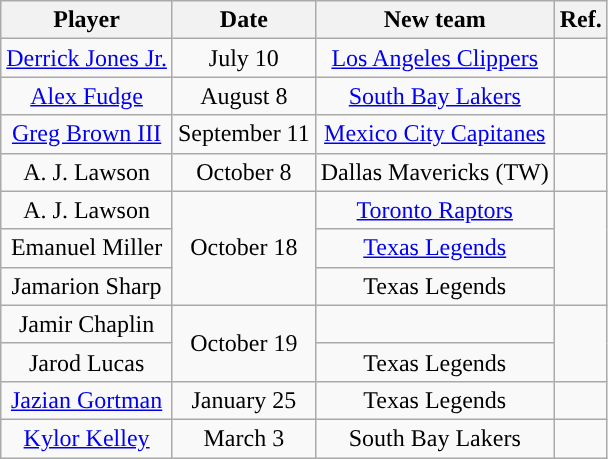<table class="wikitable sortable sortable" style="text-align: center">
<tr>
<th>Player</th>
<th>Date</th>
<th>New team</th>
<th>Ref.</th>
</tr>
<tr>
<td><a href='#'>Derrick Jones Jr.</a></td>
<td>July 10</td>
<td><a href='#'>Los Angeles Clippers</a></td>
<td></td>
</tr>
<tr>
<td><a href='#'>Alex Fudge</a></td>
<td>August 8</td>
<td><a href='#'>South Bay Lakers</a></td>
<td></td>
</tr>
<tr>
<td><a href='#'>Greg Brown III</a></td>
<td>September 11</td>
<td><a href='#'>Mexico City Capitanes</a></td>
<td></td>
</tr>
<tr>
<td>A. J. Lawson</td>
<td>October 8</td>
<td>Dallas Mavericks (TW)</td>
<td></td>
</tr>
<tr>
<td>A. J. Lawson</td>
<td rowspan=3>October 18</td>
<td><a href='#'>Toronto Raptors</a></td>
<td rowspan=3></td>
</tr>
<tr>
<td>Emanuel Miller</td>
<td><a href='#'>Texas Legends</a></td>
</tr>
<tr>
<td>Jamarion Sharp</td>
<td>Texas Legends</td>
</tr>
<tr>
<td>Jamir Chaplin</td>
<td rowspan=2>October 19</td>
<td></td>
<td rowspan=2></td>
</tr>
<tr>
<td>Jarod Lucas</td>
<td>Texas Legends</td>
</tr>
<tr>
<td><a href='#'>Jazian Gortman</a></td>
<td>January 25</td>
<td>Texas Legends</td>
<td></td>
</tr>
<tr>
<td><a href='#'>Kylor Kelley</a></td>
<td>March 3</td>
<td>South Bay Lakers</td>
<td></td>
</tr>
</table>
